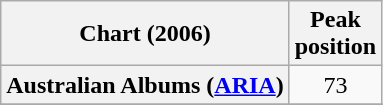<table class="wikitable sortable plainrowheaders" style="text-align:center">
<tr>
<th scope="col">Chart (2006)</th>
<th scope="col">Peak<br>position</th>
</tr>
<tr>
<th scope="row">Australian Albums (<a href='#'>ARIA</a>)</th>
<td>73</td>
</tr>
<tr>
</tr>
<tr>
</tr>
<tr>
</tr>
<tr>
</tr>
<tr>
</tr>
<tr>
</tr>
<tr>
</tr>
<tr>
</tr>
<tr>
</tr>
<tr>
</tr>
<tr>
</tr>
<tr>
</tr>
<tr>
</tr>
<tr>
</tr>
<tr>
</tr>
<tr>
</tr>
</table>
